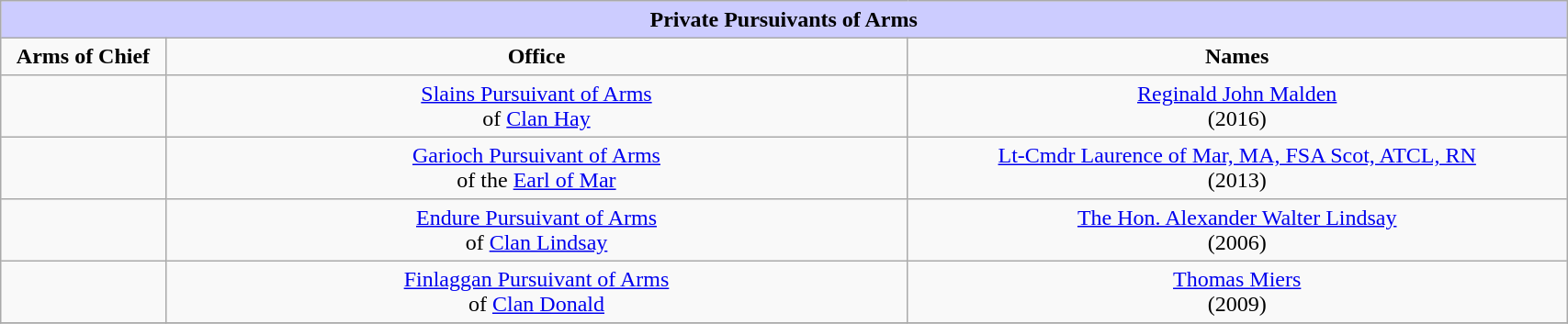<table width = "90%" border = 1 border="1" cellpadding="4" cellspacing="0" style="margin: 0.5em 1em 0.5em 0; background: #f9f9f9; border: 1px #aaa solid; border-collapse: collapse;">
<tr>
<td colspan = "4" bgcolor = "#ccccff" align="center"><strong>Private Pursuivants of Arms</strong></td>
</tr>
<tr>
<th style="width: 10%;">Arms of Chief</th>
<th style="width: 45%;">Office</th>
<th style="width: 40%;">Names</th>
</tr>
<tr>
<td align="center"></td>
<td style="text-align:center;"><a href='#'>Slains Pursuivant of Arms</a><br> of <a href='#'>Clan Hay</a></td>
<td style="text-align:center;"><a href='#'>Reginald John Malden</a><br>(2016)</td>
</tr>
<tr>
<td align="center"></td>
<td style="text-align:center;"><a href='#'>Garioch Pursuivant of Arms</a><br> of the <a href='#'>Earl of Mar</a></td>
<td style="text-align:center;"><a href='#'>Lt-Cmdr Laurence of Mar, MA, FSA Scot, ATCL, RN</a><br>(2013)</td>
</tr>
<tr>
<td align="center"></td>
<td style="text-align:center;"><a href='#'>Endure Pursuivant of Arms</a><br> of <a href='#'>Clan Lindsay</a></td>
<td style="text-align:center;"><a href='#'>The Hon. Alexander Walter Lindsay</a><br>(2006)</td>
</tr>
<tr>
<td align="center"></td>
<td style="text-align:center;"><a href='#'>Finlaggan Pursuivant of Arms</a><br> of <a href='#'>Clan Donald</a></td>
<td style="text-align:center;"><a href='#'>Thomas Miers</a><br>(2009)</td>
</tr>
<tr>
</tr>
</table>
